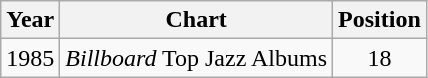<table class="wikitable">
<tr>
<th>Year</th>
<th>Chart</th>
<th>Position</th>
</tr>
<tr>
<td>1985</td>
<td><em>Billboard</em> Top Jazz Albums</td>
<td align="center">18</td>
</tr>
</table>
